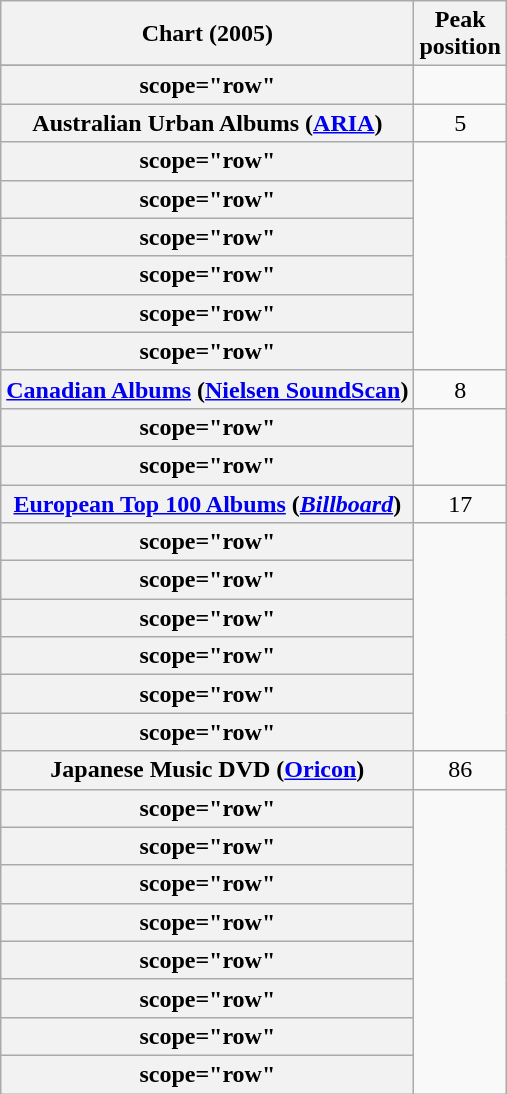<table class="wikitable sortable plainrowheaders" style="text-align:center">
<tr>
<th scope="col">Chart (2005)</th>
<th scope="col">Peak<br>position</th>
</tr>
<tr>
</tr>
<tr>
<th>scope="row"</th>
</tr>
<tr>
<th scope="row">Australian Urban Albums (<a href='#'>ARIA</a>)</th>
<td>5</td>
</tr>
<tr>
<th>scope="row"</th>
</tr>
<tr>
<th>scope="row"</th>
</tr>
<tr>
<th>scope="row"</th>
</tr>
<tr>
<th>scope="row"</th>
</tr>
<tr>
<th>scope="row"</th>
</tr>
<tr>
<th>scope="row"</th>
</tr>
<tr>
<th scope="row"><a href='#'>Canadian Albums</a> (<a href='#'>Nielsen SoundScan</a>)</th>
<td>8</td>
</tr>
<tr>
<th>scope="row"</th>
</tr>
<tr>
<th>scope="row"</th>
</tr>
<tr>
<th scope="row"><a href='#'>European Top 100 Albums</a> (<em><a href='#'>Billboard</a></em>)</th>
<td>17</td>
</tr>
<tr>
<th>scope="row"</th>
</tr>
<tr>
<th>scope="row"</th>
</tr>
<tr>
<th>scope="row"</th>
</tr>
<tr>
<th>scope="row"</th>
</tr>
<tr>
<th>scope="row"</th>
</tr>
<tr>
<th>scope="row"</th>
</tr>
<tr>
<th scope="row">Japanese Music DVD (<a href='#'>Oricon</a>)</th>
<td>86</td>
</tr>
<tr>
<th>scope="row"</th>
</tr>
<tr>
<th>scope="row"</th>
</tr>
<tr>
<th>scope="row"</th>
</tr>
<tr>
<th>scope="row"</th>
</tr>
<tr>
<th>scope="row"</th>
</tr>
<tr>
<th>scope="row"</th>
</tr>
<tr>
<th>scope="row"</th>
</tr>
<tr>
<th>scope="row"</th>
</tr>
</table>
